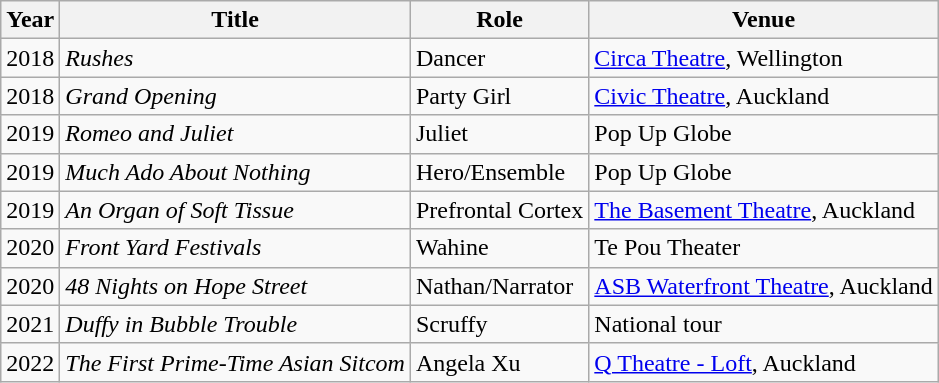<table class="wikitable sortable">
<tr>
<th>Year</th>
<th>Title</th>
<th>Role</th>
<th>Venue</th>
</tr>
<tr>
<td>2018</td>
<td><em>Rushes</em></td>
<td>Dancer</td>
<td><a href='#'>Circa Theatre</a>, Wellington</td>
</tr>
<tr>
<td>2018</td>
<td><em>Grand Opening</em></td>
<td>Party Girl</td>
<td><a href='#'>Civic Theatre</a>, Auckland</td>
</tr>
<tr>
<td>2019</td>
<td><em>Romeo and Juliet</em></td>
<td>Juliet</td>
<td>Pop Up Globe</td>
</tr>
<tr>
<td>2019</td>
<td><em>Much Ado About Nothing</em></td>
<td>Hero/Ensemble</td>
<td>Pop Up Globe</td>
</tr>
<tr>
<td>2019</td>
<td><em>An Organ of Soft Tissue</em></td>
<td>Prefrontal Cortex</td>
<td><a href='#'>The Basement Theatre</a>, Auckland</td>
</tr>
<tr>
<td>2020</td>
<td><em>Front Yard Festivals</em></td>
<td>Wahine</td>
<td>Te Pou Theater</td>
</tr>
<tr>
<td>2020</td>
<td><em>48 Nights on Hope Street</em></td>
<td>Nathan/Narrator</td>
<td><a href='#'>ASB Waterfront Theatre</a>, Auckland</td>
</tr>
<tr>
<td>2021</td>
<td><em>Duffy in Bubble Trouble</em></td>
<td>Scruffy</td>
<td>National tour</td>
</tr>
<tr>
<td>2022</td>
<td><em>The First Prime-Time Asian Sitcom</em></td>
<td>Angela Xu</td>
<td><a href='#'>Q Theatre - Loft</a>, Auckland</td>
</tr>
</table>
